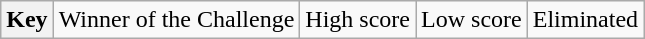<table class="wikitable">
<tr>
<th>Key</th>
<td> Winner of the Challenge</td>
<td> High score</td>
<td> Low score</td>
<td> Eliminated</td>
</tr>
</table>
